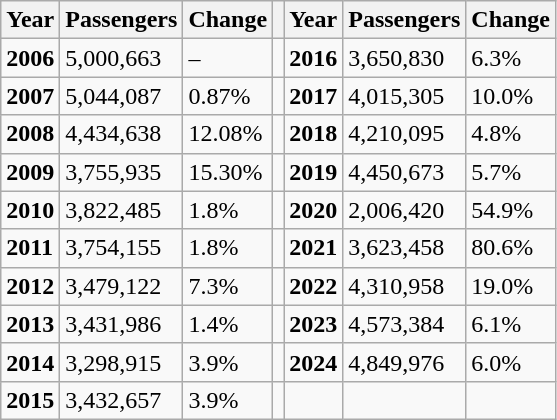<table class="wikitable">
<tr>
<th>Year</th>
<th>Passengers</th>
<th>Change</th>
<th></th>
<th>Year</th>
<th>Passengers</th>
<th>Change</th>
</tr>
<tr>
<td><strong>2006</strong></td>
<td>5,000,663</td>
<td>–</td>
<td></td>
<td><strong>2016</strong></td>
<td>3,650,830</td>
<td>6.3%</td>
</tr>
<tr>
<td><strong>2007</strong></td>
<td>5,044,087</td>
<td>0.87%</td>
<td></td>
<td><strong>2017</strong></td>
<td>4,015,305</td>
<td>10.0%</td>
</tr>
<tr>
<td><strong>2008</strong></td>
<td>4,434,638</td>
<td>12.08%</td>
<td></td>
<td><strong>2018</strong></td>
<td>4,210,095</td>
<td>4.8%</td>
</tr>
<tr>
<td><strong>2009</strong></td>
<td>3,755,935</td>
<td>15.30%</td>
<td></td>
<td><strong>2019</strong></td>
<td>4,450,673</td>
<td>5.7%</td>
</tr>
<tr>
<td><strong>2010</strong></td>
<td>3,822,485</td>
<td>1.8%</td>
<td></td>
<td><strong>2020</strong></td>
<td>2,006,420</td>
<td>54.9%</td>
</tr>
<tr>
<td><strong>2011</strong></td>
<td>3,754,155</td>
<td>1.8%</td>
<td></td>
<td><strong>2021</strong></td>
<td>3,623,458</td>
<td>80.6%</td>
</tr>
<tr>
<td><strong>2012</strong></td>
<td>3,479,122</td>
<td>7.3%</td>
<td></td>
<td><strong>2022</strong></td>
<td>4,310,958</td>
<td>19.0%</td>
</tr>
<tr>
<td><strong>2013</strong></td>
<td>3,431,986</td>
<td>1.4%</td>
<td></td>
<td><strong>2023</strong></td>
<td>4,573,384</td>
<td>6.1%</td>
</tr>
<tr>
<td><strong>2014</strong></td>
<td>3,298,915</td>
<td>3.9%</td>
<td></td>
<td><strong>2024</strong></td>
<td>4,849,976</td>
<td>6.0%</td>
</tr>
<tr>
<td><strong>2015</strong></td>
<td>3,432,657</td>
<td>3.9%</td>
<td></td>
<td></td>
<td></td>
<td></td>
</tr>
</table>
